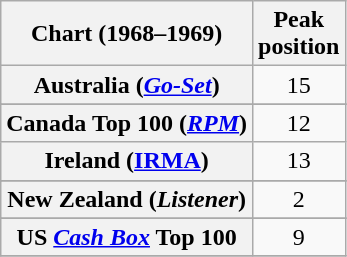<table class="wikitable sortable plainrowheaders" style="text-align:center">
<tr>
<th>Chart (1968–1969)</th>
<th>Peak<br>position</th>
</tr>
<tr>
<th scope="row">Australia (<em><a href='#'>Go-Set</a></em>)</th>
<td style="text-align:center;">15</td>
</tr>
<tr>
</tr>
<tr>
</tr>
<tr>
</tr>
<tr>
<th scope="row">Canada Top 100 (<em><a href='#'>RPM</a></em>)</th>
<td style="text-align:center;">12</td>
</tr>
<tr>
<th scope="row">Ireland (<a href='#'>IRMA</a>)</th>
<td style="text-align:center;">13</td>
</tr>
<tr>
</tr>
<tr>
<th scope="row">New Zealand (<em>Listener</em>)</th>
<td style="text-align:center;">2</td>
</tr>
<tr>
</tr>
<tr>
</tr>
<tr>
</tr>
<tr>
<th scope="row">US <em><a href='#'>Cash Box</a></em> Top 100</th>
<td style="text-align:center;">9</td>
</tr>
<tr>
</tr>
</table>
